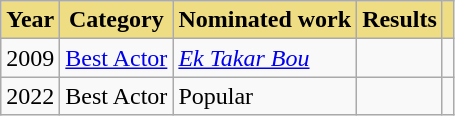<table class="wikitable" style="width=80%;">
<tr>
<th style="background:#EEDD82;">Year</th>
<th style="background:#EEDD82;">Category</th>
<th style="background:#EEDD82;">Nominated work</th>
<th style="background:#EEDD82;">Results</th>
<th style="background:#EEDD82;"></th>
</tr>
<tr>
<td>2009</td>
<td><a href='#'>Best Actor</a></td>
<td><em><a href='#'>Ek Takar Bou</a></em></td>
<td></td>
<td></td>
</tr>
<tr>
<td>2022</td>
<td>Best Actor</td>
<td>Popular</td>
<td></td>
<td></td>
</tr>
</table>
